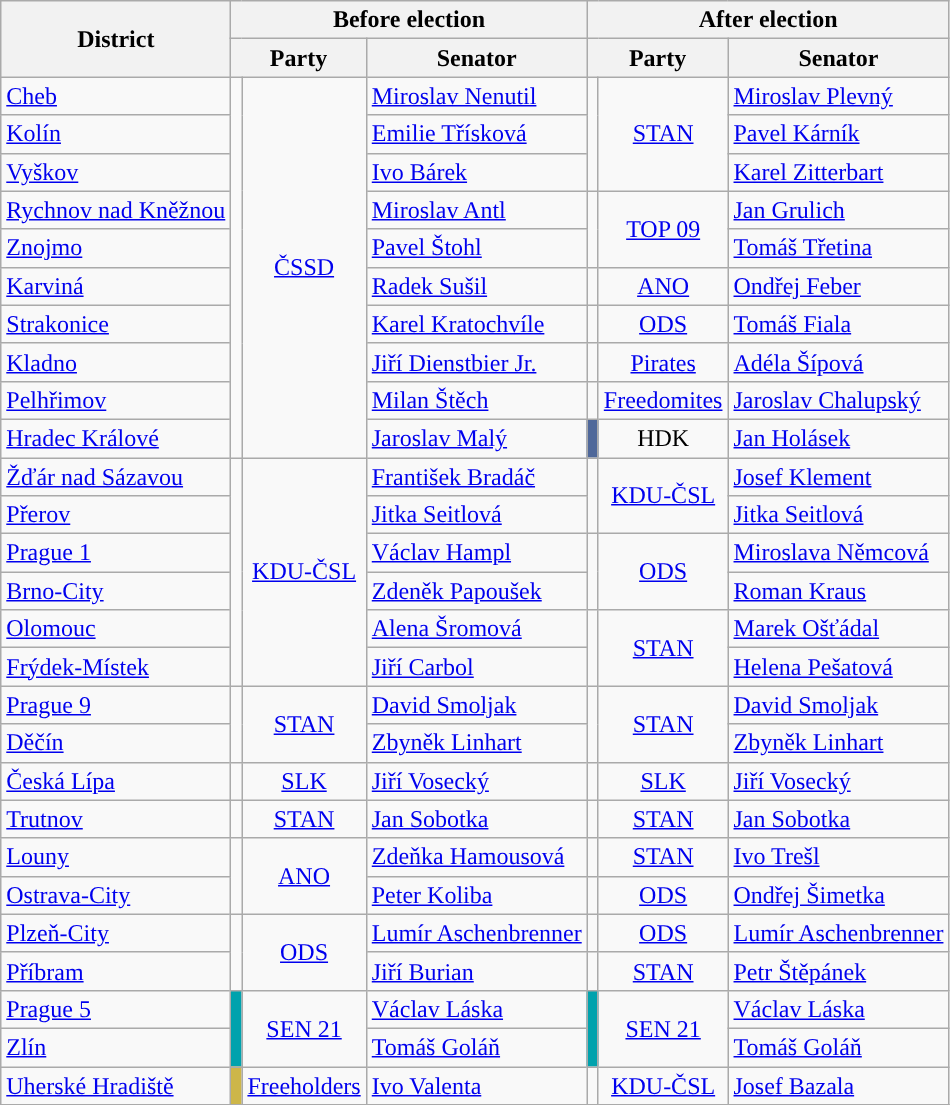<table class="wikitable sortable" style="text-align:left">
<tr>
<th rowspan=2>District</th>
<th colspan=3 align=center>Before election</th>
<th colspan=3 align=center>After election</th>
</tr>
<tr>
<th colspan=2 align=center>Party</th>
<th align=center>Senator</th>
<th colspan=2 align=center>Party</th>
<th align=center>Senator</th>
</tr>
<tr>
<td><a href='#'>Cheb</a></td>
<td rowspan=10 style="background:"></td>
<td rowspan=10 align=center><a href='#'>ČSSD</a></td>
<td><a href='#'>Miroslav Nenutil</a></td>
<td rowspan=3 style="background:"></td>
<td rowspan=3 align=center><a href='#'>STAN</a></td>
<td><a href='#'>Miroslav Plevný</a></td>
</tr>
<tr>
<td><a href='#'>Kolín</a></td>
<td><a href='#'>Emilie Třísková</a></td>
<td><a href='#'>Pavel Kárník</a></td>
</tr>
<tr>
<td><a href='#'>Vyškov</a></td>
<td><a href='#'>Ivo Bárek</a></td>
<td><a href='#'>Karel Zitterbart</a></td>
</tr>
<tr>
<td><a href='#'>Rychnov nad Kněžnou</a></td>
<td><a href='#'>Miroslav Antl</a></td>
<td rowspan=2 style="background:"></td>
<td rowspan=2 align=center><a href='#'>TOP 09</a></td>
<td><a href='#'>Jan Grulich</a></td>
</tr>
<tr>
<td><a href='#'>Znojmo</a></td>
<td><a href='#'>Pavel Štohl</a></td>
<td><a href='#'>Tomáš Třetina</a></td>
</tr>
<tr>
<td><a href='#'>Karviná</a></td>
<td><a href='#'>Radek Sušil</a></td>
<td style="background:"></td>
<td align=center><a href='#'>ANO</a></td>
<td><a href='#'>Ondřej Feber</a></td>
</tr>
<tr>
<td><a href='#'>Strakonice</a></td>
<td><a href='#'>Karel Kratochvíle</a></td>
<td style="background:"></td>
<td align=center><a href='#'>ODS</a></td>
<td><a href='#'>Tomáš Fiala</a></td>
</tr>
<tr>
<td><a href='#'>Kladno</a></td>
<td><a href='#'>Jiří Dienstbier Jr.</a></td>
<td style="background:"></td>
<td align=center><a href='#'>Pirates</a></td>
<td><a href='#'>Adéla Šípová</a></td>
</tr>
<tr>
<td><a href='#'>Pelhřimov</a></td>
<td><a href='#'>Milan Štěch</a></td>
<td style="background:"></td>
<td align=center><a href='#'>Freedomites</a></td>
<td><a href='#'>Jaroslav Chalupský</a></td>
</tr>
<tr>
<td><a href='#'>Hradec Králové</a></td>
<td><a href='#'>Jaroslav Malý</a></td>
<td style="background:#4F689A;"></td>
<td align=center>HDK</td>
<td><a href='#'>Jan Holásek</a></td>
</tr>
<tr>
<td><a href='#'>Žďár nad Sázavou</a></td>
<td rowspan=6 style="background:"></td>
<td rowspan=6 align=center><a href='#'>KDU-ČSL</a></td>
<td><a href='#'>František Bradáč</a></td>
<td rowspan=2 style="background:"></td>
<td rowspan=2 align=center><a href='#'>KDU-ČSL</a></td>
<td><a href='#'>Josef Klement</a></td>
</tr>
<tr>
<td><a href='#'>Přerov</a></td>
<td><a href='#'>Jitka Seitlová</a></td>
<td><a href='#'>Jitka Seitlová</a></td>
</tr>
<tr>
<td><a href='#'>Prague 1</a></td>
<td><a href='#'>Václav Hampl</a></td>
<td rowspan=2 style="background:"></td>
<td rowspan=2 align=center><a href='#'>ODS</a></td>
<td><a href='#'>Miroslava Němcová</a></td>
</tr>
<tr>
<td><a href='#'>Brno-City</a></td>
<td><a href='#'>Zdeněk Papoušek</a></td>
<td><a href='#'>Roman Kraus</a></td>
</tr>
<tr>
<td><a href='#'>Olomouc</a></td>
<td><a href='#'>Alena Šromová</a></td>
<td rowspan=2 style="background:"></td>
<td rowspan=2 align=center><a href='#'>STAN</a></td>
<td><a href='#'>Marek Ošťádal</a></td>
</tr>
<tr>
<td><a href='#'>Frýdek-Místek</a></td>
<td><a href='#'>Jiří Carbol</a></td>
<td><a href='#'>Helena Pešatová</a></td>
</tr>
<tr>
<td><a href='#'>Prague 9</a></td>
<td rowspan=2 style="background:"></td>
<td rowspan=2 align=center><a href='#'>STAN</a></td>
<td><a href='#'>David Smoljak</a></td>
<td rowspan=2 style="background:"></td>
<td rowspan=2 align=center><a href='#'>STAN</a></td>
<td><a href='#'>David Smoljak</a></td>
</tr>
<tr>
<td><a href='#'>Děčín</a></td>
<td><a href='#'>Zbyněk Linhart</a></td>
<td><a href='#'>Zbyněk Linhart</a></td>
</tr>
<tr>
<td><a href='#'>Česká Lípa</a></td>
<td bgcolor=></td>
<td align=center><a href='#'>SLK</a></td>
<td><a href='#'>Jiří Vosecký</a></td>
<td bgcolor=></td>
<td align=center><a href='#'>SLK</a></td>
<td><a href='#'>Jiří Vosecký</a></td>
</tr>
<tr>
<td><a href='#'>Trutnov</a></td>
<td bgcolor=></td>
<td align=center><a href='#'>STAN</a></td>
<td><a href='#'>Jan Sobotka</a></td>
<td bgcolor=></td>
<td align=center><a href='#'>STAN</a></td>
<td><a href='#'>Jan Sobotka</a></td>
</tr>
<tr>
<td><a href='#'>Louny</a></td>
<td rowspan=2 style="background:"></td>
<td rowspan=2 align=center><a href='#'>ANO</a></td>
<td><a href='#'>Zdeňka Hamousová</a></td>
<td style="background:"></td>
<td align=center><a href='#'>STAN</a></td>
<td><a href='#'>Ivo Trešl</a></td>
</tr>
<tr>
<td><a href='#'>Ostrava-City</a></td>
<td><a href='#'>Peter Koliba</a></td>
<td style="background:"></td>
<td align=center><a href='#'>ODS</a></td>
<td><a href='#'>Ondřej Šimetka</a></td>
</tr>
<tr>
<td><a href='#'>Plzeň-City</a></td>
<td rowspan=2 style="background:"></td>
<td rowspan=2 align=center><a href='#'>ODS</a></td>
<td><a href='#'>Lumír Aschenbrenner</a></td>
<td style="background:"></td>
<td align=center><a href='#'>ODS</a></td>
<td><a href='#'>Lumír Aschenbrenner</a></td>
</tr>
<tr>
<td><a href='#'>Příbram</a></td>
<td><a href='#'>Jiří Burian</a></td>
<td style="background:"></td>
<td align=center><a href='#'>STAN</a></td>
<td><a href='#'>Petr Štěpánek</a></td>
</tr>
<tr>
<td><a href='#'>Prague 5</a></td>
<td rowspan=2 style="background:#00A2AD;"></td>
<td rowspan=2 align=center><a href='#'>SEN 21</a></td>
<td><a href='#'>Václav Láska</a></td>
<td rowspan=2 style="background:#00A2AD;"></td>
<td rowspan=2 align=center><a href='#'>SEN 21</a></td>
<td><a href='#'>Václav Láska</a></td>
</tr>
<tr>
<td><a href='#'>Zlín</a></td>
<td><a href='#'>Tomáš Goláň</a></td>
<td><a href='#'>Tomáš Goláň</a></td>
</tr>
<tr>
<td><a href='#'>Uherské Hradiště</a></td>
<td style="background:#cdb649;"></td>
<td align=center><a href='#'>Freeholders</a></td>
<td><a href='#'>Ivo Valenta</a></td>
<td style="background:"></td>
<td align=center><a href='#'>KDU-ČSL</a></td>
<td><a href='#'>Josef Bazala</a></td>
</tr>
<tr>
</tr>
</table>
